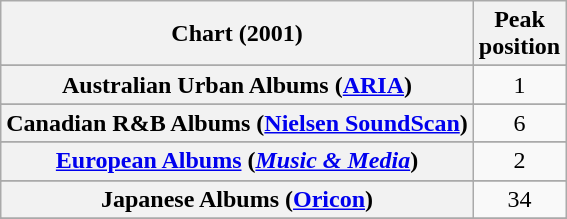<table class="wikitable sortable plainrowheaders" style="text-align:center">
<tr>
<th scope="col">Chart (2001)</th>
<th scope="col">Peak<br>position</th>
</tr>
<tr>
</tr>
<tr>
<th scope="row">Australian Urban Albums (<a href='#'>ARIA</a>)</th>
<td>1</td>
</tr>
<tr>
</tr>
<tr>
</tr>
<tr>
</tr>
<tr>
</tr>
<tr>
<th scope="row">Canadian R&B Albums (<a href='#'>Nielsen SoundScan</a>)</th>
<td style="text-align:center;">6</td>
</tr>
<tr>
</tr>
<tr>
<th scope="row"><a href='#'>European Albums</a> (<em><a href='#'>Music & Media</a></em>)</th>
<td>2</td>
</tr>
<tr>
</tr>
<tr>
</tr>
<tr>
</tr>
<tr>
</tr>
<tr>
</tr>
<tr>
<th scope="row">Japanese Albums (<a href='#'>Oricon</a>)</th>
<td>34</td>
</tr>
<tr>
</tr>
<tr>
</tr>
<tr>
</tr>
<tr>
</tr>
<tr>
</tr>
<tr>
</tr>
<tr>
</tr>
<tr>
</tr>
<tr>
</tr>
<tr>
</tr>
</table>
